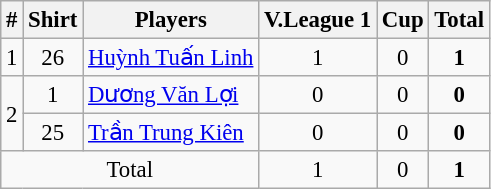<table class="wikitable sortable" style="font-size: 95%; text-align: center;">
<tr>
<th>#</th>
<th>Shirt</th>
<th>Players</th>
<th>V.League 1</th>
<th>Cup</th>
<th>Total</th>
</tr>
<tr>
<td>1</td>
<td>26</td>
<td align="left"> <a href='#'>Huỳnh Tuấn Linh</a></td>
<td>1</td>
<td>0</td>
<td><strong>1</strong></td>
</tr>
<tr>
<td rowspan="2">2</td>
<td>1</td>
<td align="left"> <a href='#'>Dương Văn Lợi</a></td>
<td>0</td>
<td>0</td>
<td><strong>0</strong></td>
</tr>
<tr>
<td>25</td>
<td align="left"> <a href='#'>Trần Trung Kiên</a></td>
<td>0</td>
<td>0</td>
<td><strong>0</strong></td>
</tr>
<tr>
<td colspan="3">Total</td>
<td>1</td>
<td>0</td>
<td><strong>1</strong></td>
</tr>
</table>
